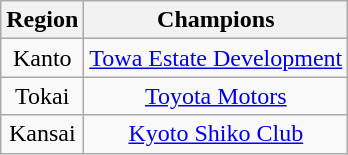<table class="wikitable" style="text-align:center;">
<tr>
<th>Region</th>
<th>Champions</th>
</tr>
<tr>
<td>Kanto</td>
<td><a href='#'>Towa Estate Development</a></td>
</tr>
<tr>
<td>Tokai</td>
<td><a href='#'>Toyota Motors</a></td>
</tr>
<tr>
<td>Kansai</td>
<td><a href='#'>Kyoto Shiko Club</a></td>
</tr>
</table>
